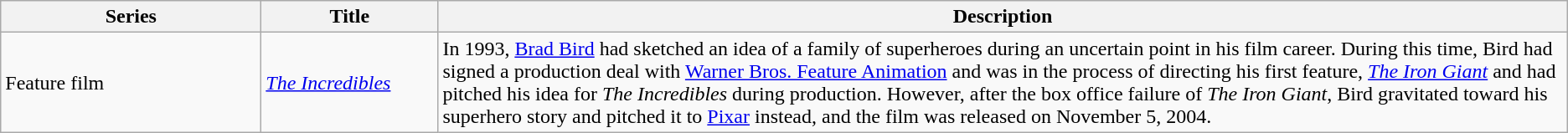<table class="wikitable">
<tr>
<th style="width:150pt;">Series</th>
<th style="width:100pt;">Title</th>
<th>Description</th>
</tr>
<tr>
<td>Feature film</td>
<td><em><a href='#'>The Incredibles</a></em></td>
<td>In 1993, <a href='#'>Brad Bird</a> had sketched an idea of a family of superheroes during an uncertain point in his film career. During this time, Bird had signed a production deal with <a href='#'>Warner Bros. Feature Animation</a> and was in the process of directing his first feature, <em><a href='#'>The Iron Giant</a></em> and had pitched his idea for <em>The Incredibles</em> during production. However, after the box office failure of <em>The Iron Giant</em>, Bird gravitated toward his superhero story and pitched it to <a href='#'>Pixar</a> instead, and the film was released on November 5, 2004.</td>
</tr>
</table>
